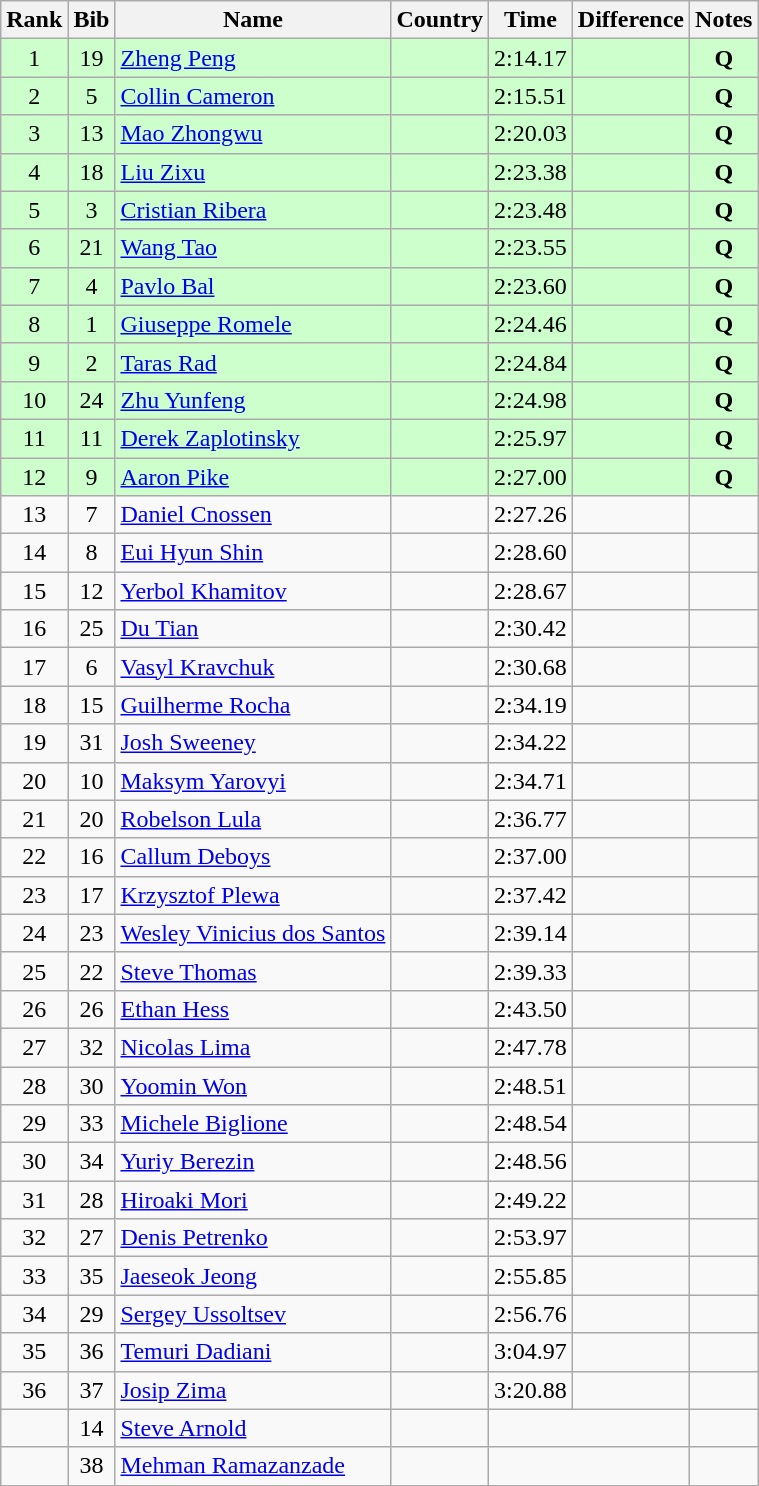<table class="wikitable sortable" style="text-align:center">
<tr>
<th>Rank</th>
<th>Bib</th>
<th>Name</th>
<th>Country</th>
<th>Time</th>
<th>Difference</th>
<th>Notes</th>
</tr>
<tr bgcolor=ccffcc>
<td>1</td>
<td>19</td>
<td align=left><a href='#'>Zheng Peng</a></td>
<td align=left></td>
<td>2:14.17</td>
<td></td>
<td><strong>Q</strong></td>
</tr>
<tr bgcolor=ccffcc>
<td>2</td>
<td>5</td>
<td align=left><a href='#'>Collin Cameron</a></td>
<td align=left></td>
<td>2:15.51</td>
<td></td>
<td><strong>Q</strong></td>
</tr>
<tr bgcolor=ccffcc>
<td>3</td>
<td>13</td>
<td align=left><a href='#'>Mao Zhongwu</a></td>
<td align=left></td>
<td>2:20.03</td>
<td></td>
<td><strong>Q</strong></td>
</tr>
<tr bgcolor=ccffcc>
<td>4</td>
<td>18</td>
<td align=left><a href='#'>Liu Zixu</a></td>
<td align=left></td>
<td>2:23.38</td>
<td></td>
<td><strong>Q</strong></td>
</tr>
<tr bgcolor=ccffcc>
<td>5</td>
<td>3</td>
<td align=left><a href='#'>Cristian Ribera</a></td>
<td align=left></td>
<td>2:23.48</td>
<td></td>
<td><strong>Q</strong></td>
</tr>
<tr bgcolor=ccffcc>
<td>6</td>
<td>21</td>
<td align=left><a href='#'>Wang Tao</a></td>
<td align=left></td>
<td>2:23.55</td>
<td></td>
<td><strong>Q</strong></td>
</tr>
<tr bgcolor=ccffcc>
<td>7</td>
<td>4</td>
<td align=left><a href='#'>Pavlo Bal</a></td>
<td align=left></td>
<td>2:23.60</td>
<td></td>
<td><strong>Q</strong></td>
</tr>
<tr bgcolor=ccffcc>
<td>8</td>
<td>1</td>
<td align=left><a href='#'>Giuseppe Romele</a></td>
<td align=left></td>
<td>2:24.46</td>
<td></td>
<td><strong>Q</strong></td>
</tr>
<tr bgcolor=ccffcc>
<td>9</td>
<td>2</td>
<td align=left><a href='#'>Taras Rad</a></td>
<td align=left></td>
<td>2:24.84</td>
<td></td>
<td><strong>Q</strong></td>
</tr>
<tr bgcolor=ccffcc>
<td>10</td>
<td>24</td>
<td align=left><a href='#'>Zhu Yunfeng</a></td>
<td align=left></td>
<td>2:24.98</td>
<td></td>
<td><strong>Q</strong></td>
</tr>
<tr bgcolor=ccffcc>
<td>11</td>
<td>11</td>
<td align=left><a href='#'>Derek Zaplotinsky</a></td>
<td align=left></td>
<td>2:25.97</td>
<td></td>
<td><strong>Q</strong></td>
</tr>
<tr bgcolor=ccffcc>
<td>12</td>
<td>9</td>
<td align=left><a href='#'>Aaron Pike</a></td>
<td align=left></td>
<td>2:27.00</td>
<td></td>
<td><strong>Q</strong></td>
</tr>
<tr>
<td>13</td>
<td>7</td>
<td align=left><a href='#'>Daniel Cnossen</a></td>
<td align=left></td>
<td>2:27.26</td>
<td></td>
<td></td>
</tr>
<tr>
<td>14</td>
<td>8</td>
<td align=left><a href='#'>Eui Hyun Shin</a></td>
<td align=left></td>
<td>2:28.60</td>
<td></td>
<td></td>
</tr>
<tr>
<td>15</td>
<td>12</td>
<td align=left><a href='#'>Yerbol Khamitov</a></td>
<td align=left></td>
<td>2:28.67</td>
<td></td>
<td></td>
</tr>
<tr>
<td>16</td>
<td>25</td>
<td align="left"><a href='#'>Du Tian</a></td>
<td align="left"></td>
<td>2:30.42</td>
<td></td>
<td></td>
</tr>
<tr>
<td>17</td>
<td>6</td>
<td align=left><a href='#'>Vasyl Kravchuk</a></td>
<td align=left></td>
<td>2:30.68</td>
<td></td>
<td></td>
</tr>
<tr>
<td>18</td>
<td>15</td>
<td align=left><a href='#'>Guilherme Rocha</a></td>
<td align=left></td>
<td>2:34.19</td>
<td></td>
<td></td>
</tr>
<tr>
<td>19</td>
<td>31</td>
<td align=left><a href='#'>Josh Sweeney</a></td>
<td align=left></td>
<td>2:34.22</td>
<td></td>
<td></td>
</tr>
<tr>
<td>20</td>
<td>10</td>
<td align=left><a href='#'>Maksym Yarovyi</a></td>
<td align=left></td>
<td>2:34.71</td>
<td></td>
<td></td>
</tr>
<tr>
<td>21</td>
<td>20</td>
<td align=left><a href='#'>Robelson Lula</a></td>
<td align=left></td>
<td>2:36.77</td>
<td></td>
<td></td>
</tr>
<tr>
<td>22</td>
<td>16</td>
<td align=left><a href='#'>Callum Deboys</a></td>
<td align=left></td>
<td>2:37.00</td>
<td></td>
<td></td>
</tr>
<tr>
<td>23</td>
<td>17</td>
<td align=left><a href='#'>Krzysztof Plewa</a></td>
<td align=left></td>
<td>2:37.42</td>
<td></td>
<td></td>
</tr>
<tr>
<td>24</td>
<td>23</td>
<td align=left><a href='#'>Wesley Vinicius dos Santos</a></td>
<td align=left></td>
<td>2:39.14</td>
<td></td>
<td></td>
</tr>
<tr>
<td>25</td>
<td>22</td>
<td align=left><a href='#'>Steve Thomas</a></td>
<td align=left></td>
<td>2:39.33</td>
<td></td>
<td></td>
</tr>
<tr>
<td>26</td>
<td>26</td>
<td align=left><a href='#'>Ethan Hess</a></td>
<td align=left></td>
<td>2:43.50</td>
<td></td>
<td></td>
</tr>
<tr>
<td>27</td>
<td>32</td>
<td align=left><a href='#'>Nicolas Lima</a></td>
<td align=left></td>
<td>2:47.78</td>
<td></td>
<td></td>
</tr>
<tr>
<td>28</td>
<td>30</td>
<td align=left><a href='#'>Yoomin Won</a></td>
<td align=left></td>
<td>2:48.51</td>
<td></td>
<td></td>
</tr>
<tr>
<td>29</td>
<td>33</td>
<td align=left><a href='#'>Michele Biglione</a></td>
<td align=left></td>
<td>2:48.54</td>
<td></td>
<td></td>
</tr>
<tr>
<td>30</td>
<td>34</td>
<td align=left><a href='#'>Yuriy Berezin</a></td>
<td align=left></td>
<td>2:48.56</td>
<td></td>
<td></td>
</tr>
<tr>
<td>31</td>
<td>28</td>
<td align=left><a href='#'>Hiroaki Mori</a></td>
<td align=left></td>
<td>2:49.22</td>
<td></td>
<td></td>
</tr>
<tr>
<td>32</td>
<td>27</td>
<td align=left><a href='#'>Denis Petrenko</a></td>
<td align=left></td>
<td>2:53.97</td>
<td></td>
<td></td>
</tr>
<tr>
<td>33</td>
<td>35</td>
<td align=left><a href='#'>Jaeseok Jeong</a></td>
<td align=left></td>
<td>2:55.85</td>
<td></td>
<td></td>
</tr>
<tr>
<td>34</td>
<td>29</td>
<td align=left><a href='#'>Sergey Ussoltsev</a></td>
<td align=left></td>
<td>2:56.76</td>
<td></td>
<td></td>
</tr>
<tr>
<td>35</td>
<td>36</td>
<td align=left><a href='#'>Temuri Dadiani</a></td>
<td align=left></td>
<td>3:04.97</td>
<td></td>
<td></td>
</tr>
<tr>
<td>36</td>
<td>37</td>
<td align=left><a href='#'>Josip Zima</a></td>
<td align=left></td>
<td>3:20.88</td>
<td></td>
<td></td>
</tr>
<tr>
<td></td>
<td>14</td>
<td align=left><a href='#'>Steve Arnold</a></td>
<td align=left></td>
<td colspan=2></td>
<td></td>
</tr>
<tr>
<td></td>
<td>38</td>
<td align=left><a href='#'>Mehman Ramazanzade</a></td>
<td align=left></td>
<td colspan=2></td>
<td></td>
</tr>
</table>
